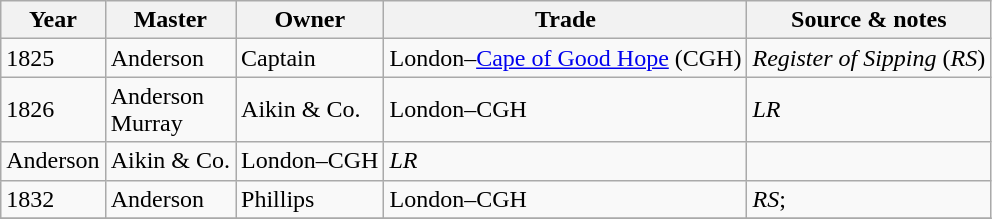<table class=" wikitable">
<tr>
<th>Year</th>
<th>Master</th>
<th>Owner</th>
<th>Trade</th>
<th>Source & notes</th>
</tr>
<tr>
<td>1825</td>
<td>Anderson</td>
<td>Captain</td>
<td>London–<a href='#'>Cape of Good Hope</a> (CGH)</td>
<td><em>Register of Sipping</em> (<em>RS</em>)</td>
</tr>
<tr>
<td>1826</td>
<td>Anderson<br>Murray</td>
<td>Aikin & Co.</td>
<td>London–CGH</td>
<td><em>LR</em></td>
</tr>
<tr>
<td>Anderson</td>
<td>Aikin & Co.</td>
<td>London–CGH</td>
<td><em>LR</em></td>
</tr>
<tr>
<td>1832</td>
<td>Anderson</td>
<td>Phillips</td>
<td>London–CGH</td>
<td><em>RS</em>;</td>
</tr>
<tr>
</tr>
</table>
